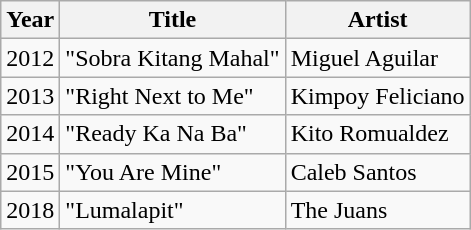<table class="wikitable">
<tr>
<th>Year</th>
<th>Title</th>
<th>Artist</th>
</tr>
<tr>
<td>2012</td>
<td>"Sobra Kitang Mahal"</td>
<td>Miguel Aguilar</td>
</tr>
<tr>
<td>2013</td>
<td>"Right Next to Me"</td>
<td>Kimpoy Feliciano</td>
</tr>
<tr>
<td>2014</td>
<td>"Ready Ka Na Ba"</td>
<td>Kito Romualdez</td>
</tr>
<tr>
<td>2015</td>
<td>"You Are Mine"</td>
<td>Caleb Santos</td>
</tr>
<tr>
<td>2018</td>
<td>"Lumalapit"</td>
<td>The Juans</td>
</tr>
</table>
